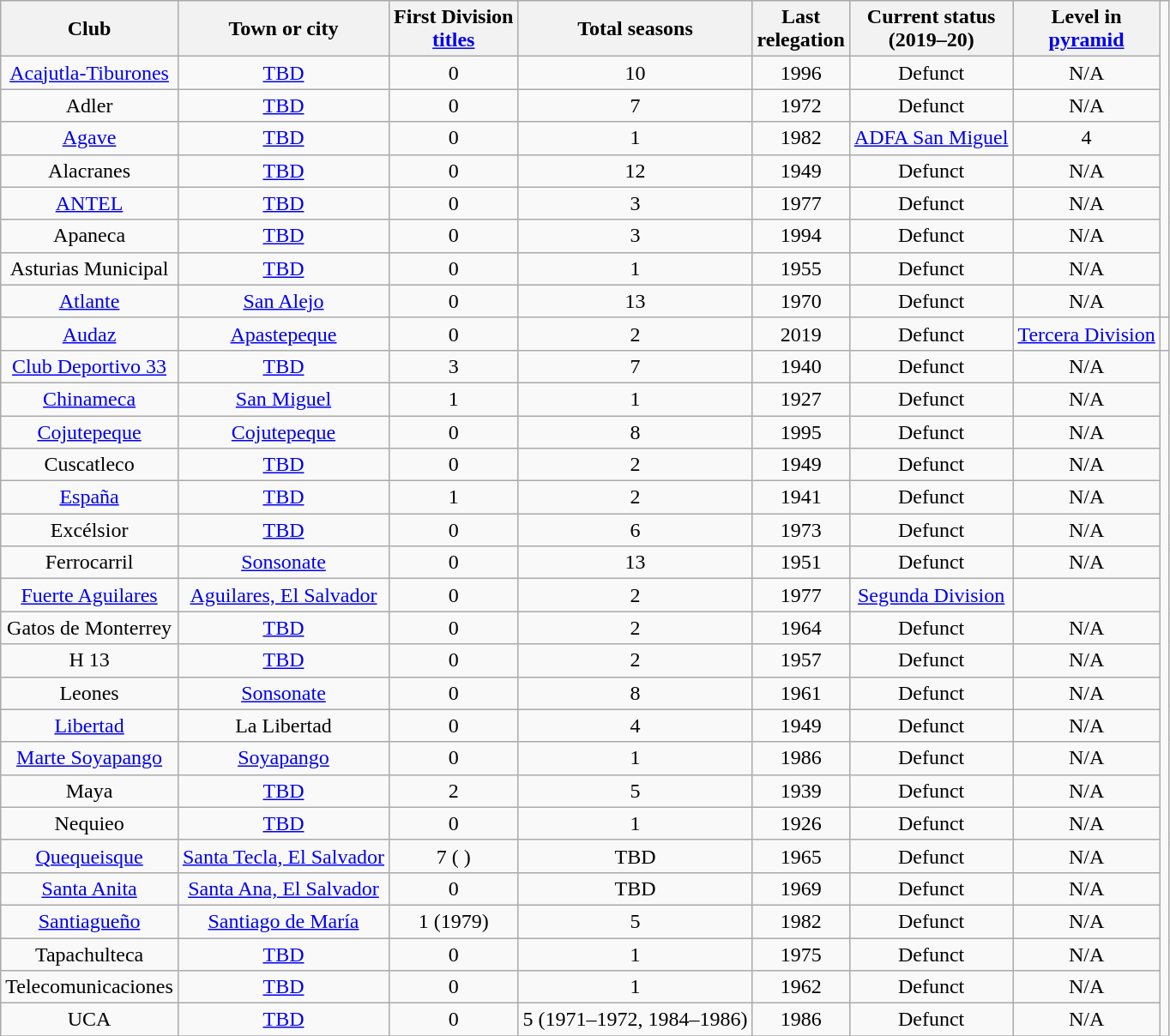<table class="wikitable sortable" style="text-align:center; font-size:97;">
<tr>
<th>Club</th>
<th>Town or city</th>
<th>First Division<br><a href='#'>titles</a></th>
<th>Total seasons</th>
<th>Last<br>relegation</th>
<th>Current status<br>(2019–20)</th>
<th>Level in<br><a href='#'>pyramid</a></th>
</tr>
<tr>
<td><a href='#'>Acajutla-Tiburones</a></td>
<td><a href='#'>TBD</a></td>
<td>0</td>
<td>10</td>
<td>1996</td>
<td>Defunct</td>
<td>N/A</td>
</tr>
<tr>
<td>Adler</td>
<td><a href='#'>TBD</a></td>
<td>0</td>
<td>7</td>
<td>1972</td>
<td>Defunct</td>
<td>N/A</td>
</tr>
<tr>
<td><a href='#'>Agave</a></td>
<td><a href='#'>TBD</a></td>
<td>0</td>
<td>1</td>
<td>1982</td>
<td><a href='#'>ADFA San Miguel</a></td>
<td>4</td>
</tr>
<tr>
<td>Alacranes</td>
<td><a href='#'>TBD</a></td>
<td>0</td>
<td>12</td>
<td>1949</td>
<td>Defunct</td>
<td>N/A</td>
</tr>
<tr>
<td><a href='#'>ANTEL</a></td>
<td><a href='#'>TBD</a></td>
<td>0</td>
<td>3</td>
<td>1977</td>
<td>Defunct</td>
<td>N/A</td>
</tr>
<tr>
<td>Apaneca</td>
<td><a href='#'>TBD</a></td>
<td>0</td>
<td>3</td>
<td>1994</td>
<td>Defunct</td>
<td>N/A</td>
</tr>
<tr>
<td>Asturias Municipal</td>
<td><a href='#'>TBD</a></td>
<td>0</td>
<td>1</td>
<td>1955</td>
<td>Defunct</td>
<td>N/A</td>
</tr>
<tr>
<td><a href='#'>Atlante</a></td>
<td><a href='#'>San Alejo</a></td>
<td>0</td>
<td>13</td>
<td>1970</td>
<td>Defunct</td>
<td>N/A</td>
</tr>
<tr>
<td><a href='#'>Audaz</a></td>
<td><a href='#'>Apastepeque</a></td>
<td>0</td>
<td>2</td>
<td>2019</td>
<td>Defunct</td>
<td><a href='#'>Tercera Division</a></td>
<td></td>
</tr>
<tr>
<td><a href='#'>Club Deportivo 33</a></td>
<td><a href='#'>TBD</a></td>
<td>3</td>
<td>7</td>
<td>1940</td>
<td>Defunct</td>
<td>N/A</td>
</tr>
<tr>
<td><a href='#'>Chinameca</a></td>
<td><a href='#'>San Miguel</a></td>
<td>1</td>
<td>1</td>
<td>1927</td>
<td>Defunct</td>
<td>N/A</td>
</tr>
<tr>
<td><a href='#'>Cojutepeque</a></td>
<td><a href='#'>Cojutepeque</a></td>
<td>0</td>
<td>8</td>
<td>1995</td>
<td>Defunct</td>
<td>N/A</td>
</tr>
<tr>
<td>Cuscatleco</td>
<td><a href='#'>TBD</a></td>
<td>0</td>
<td>2</td>
<td>1949</td>
<td>Defunct</td>
<td>N/A</td>
</tr>
<tr>
<td><a href='#'>España</a></td>
<td><a href='#'>TBD</a></td>
<td>1</td>
<td>2</td>
<td>1941</td>
<td>Defunct</td>
<td>N/A</td>
</tr>
<tr>
<td>Excélsior</td>
<td><a href='#'>TBD</a></td>
<td>0</td>
<td>6</td>
<td>1973</td>
<td>Defunct</td>
<td>N/A</td>
</tr>
<tr>
<td>Ferrocarril</td>
<td><a href='#'>Sonsonate</a></td>
<td>0</td>
<td>13</td>
<td>1951</td>
<td>Defunct</td>
<td>N/A</td>
</tr>
<tr>
<td><a href='#'>Fuerte Aguilares</a></td>
<td><a href='#'>Aguilares, El Salvador</a></td>
<td>0</td>
<td>2</td>
<td>1977</td>
<td><a href='#'>Segunda Division</a></td>
<td></td>
</tr>
<tr>
<td>Gatos de Monterrey</td>
<td><a href='#'>TBD</a></td>
<td>0</td>
<td>2</td>
<td>1964</td>
<td>Defunct</td>
<td>N/A</td>
</tr>
<tr>
<td>H 13</td>
<td><a href='#'>TBD</a></td>
<td>0</td>
<td>2</td>
<td>1957</td>
<td>Defunct</td>
<td>N/A</td>
</tr>
<tr>
<td>Leones</td>
<td><a href='#'>Sonsonate</a></td>
<td>0</td>
<td>8</td>
<td>1961</td>
<td>Defunct</td>
<td>N/A</td>
</tr>
<tr>
<td><a href='#'>Libertad</a></td>
<td>La Libertad</td>
<td>0</td>
<td>4</td>
<td>1949</td>
<td>Defunct</td>
<td>N/A</td>
</tr>
<tr>
<td><a href='#'>Marte Soyapango</a></td>
<td><a href='#'>Soyapango</a></td>
<td>0</td>
<td>1</td>
<td>1986</td>
<td>Defunct</td>
<td>N/A</td>
</tr>
<tr>
<td>Maya</td>
<td><a href='#'>TBD</a></td>
<td>2</td>
<td>5</td>
<td>1939</td>
<td>Defunct</td>
<td>N/A</td>
</tr>
<tr>
<td>Nequieo</td>
<td><a href='#'>TBD</a></td>
<td>0</td>
<td>1</td>
<td>1926</td>
<td>Defunct</td>
<td>N/A</td>
</tr>
<tr>
<td><a href='#'>Quequeisque</a></td>
<td><a href='#'>Santa Tecla, El Salvador</a></td>
<td>7 ( )</td>
<td>TBD</td>
<td>1965</td>
<td>Defunct</td>
<td>N/A</td>
</tr>
<tr>
<td><a href='#'>Santa Anita</a></td>
<td><a href='#'>Santa Ana, El Salvador</a></td>
<td>0</td>
<td>TBD</td>
<td>1969</td>
<td>Defunct</td>
<td>N/A</td>
</tr>
<tr>
<td><a href='#'>Santiagueño</a></td>
<td><a href='#'>Santiago de María</a></td>
<td>1 (1979)</td>
<td>5</td>
<td>1982</td>
<td>Defunct</td>
<td>N/A</td>
</tr>
<tr>
<td>Tapachulteca</td>
<td><a href='#'>TBD</a></td>
<td>0</td>
<td>1</td>
<td>1975</td>
<td>Defunct</td>
<td>N/A</td>
</tr>
<tr>
<td>Telecomunicaciones</td>
<td><a href='#'>TBD</a></td>
<td>0</td>
<td>1</td>
<td>1962</td>
<td>Defunct</td>
<td>N/A</td>
</tr>
<tr>
<td>UCA</td>
<td><a href='#'>TBD</a></td>
<td>0</td>
<td>5 (1971–1972, 1984–1986)</td>
<td>1986</td>
<td>Defunct</td>
<td>N/A</td>
</tr>
<tr>
</tr>
</table>
